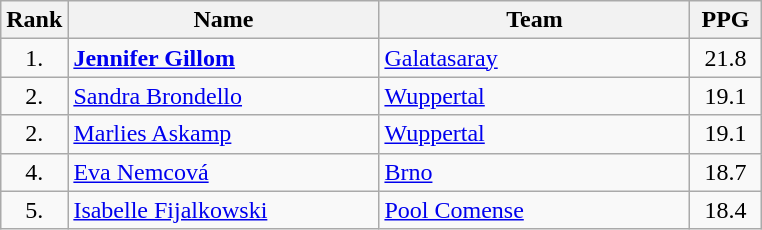<table class="wikitable" style="text-align: center;">
<tr>
<th>Rank</th>
<th width=200>Name</th>
<th width=200>Team</th>
<th width=40>PPG</th>
</tr>
<tr>
<td>1.</td>
<td align="left"> <strong><a href='#'>Jennifer Gillom</a></strong></td>
<td align="left"> <a href='#'>Galatasaray</a></td>
<td>21.8</td>
</tr>
<tr>
<td>2.</td>
<td align="left"> <a href='#'>Sandra Brondello</a></td>
<td align="left"> <a href='#'>Wuppertal</a></td>
<td>19.1</td>
</tr>
<tr>
<td>2.</td>
<td align="left"> <a href='#'>Marlies Askamp</a></td>
<td align="left"> <a href='#'>Wuppertal</a></td>
<td>19.1</td>
</tr>
<tr>
<td>4.</td>
<td align="left"> <a href='#'>Eva Nemcová</a></td>
<td align="left"> <a href='#'>Brno</a></td>
<td>18.7</td>
</tr>
<tr>
<td>5.</td>
<td align="left"> <a href='#'>Isabelle Fijalkowski</a></td>
<td align="left"> <a href='#'>Pool Comense</a></td>
<td>18.4</td>
</tr>
</table>
